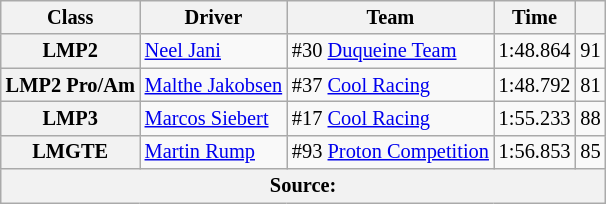<table class="wikitable" style="font-size:85%;">
<tr>
<th>Class</th>
<th>Driver</th>
<th>Team</th>
<th>Time</th>
<th></th>
</tr>
<tr>
<th>LMP2</th>
<td> <a href='#'>Neel Jani</a></td>
<td> #30 <a href='#'>Duqueine Team</a></td>
<td>1:48.864</td>
<td align="center">91</td>
</tr>
<tr>
<th>LMP2 Pro/Am</th>
<td> <a href='#'>Malthe Jakobsen</a></td>
<td> #37 <a href='#'>Cool Racing</a></td>
<td>1:48.792</td>
<td align="center">81</td>
</tr>
<tr>
<th>LMP3</th>
<td> <a href='#'>Marcos Siebert</a></td>
<td> #17 <a href='#'>Cool Racing</a></td>
<td>1:55.233</td>
<td align="center">88</td>
</tr>
<tr>
<th>LMGTE</th>
<td> <a href='#'>Martin Rump</a></td>
<td> #93 <a href='#'>Proton Competition</a></td>
<td>1:56.853</td>
<td align="center">85</td>
</tr>
<tr>
<th colspan="5">Source:</th>
</tr>
</table>
